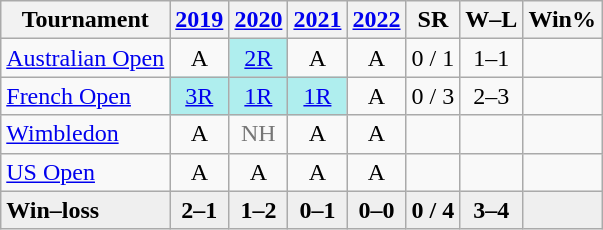<table class="wikitable" style=text-align:center>
<tr>
<th>Tournament</th>
<th><a href='#'>2019</a></th>
<th><a href='#'>2020</a></th>
<th><a href='#'>2021</a></th>
<th><a href='#'>2022</a></th>
<th>SR</th>
<th>W–L</th>
<th>Win%</th>
</tr>
<tr>
<td align=left><a href='#'>Australian Open</a></td>
<td>A</td>
<td bgcolor=afeeee><a href='#'>2R</a></td>
<td>A</td>
<td>A</td>
<td>0 / 1</td>
<td>1–1</td>
<td></td>
</tr>
<tr>
<td align=left><a href='#'>French Open</a></td>
<td bgcolor=afeeee><a href='#'>3R</a></td>
<td bgcolor=afeeee><a href='#'>1R</a></td>
<td bgcolor=afeeee><a href='#'>1R</a></td>
<td>A</td>
<td>0 / 3</td>
<td>2–3</td>
<td></td>
</tr>
<tr>
<td align=left><a href='#'>Wimbledon</a></td>
<td>A</td>
<td style=color:#767676>NH</td>
<td>A</td>
<td>A</td>
<td></td>
<td></td>
<td></td>
</tr>
<tr>
<td align=left><a href='#'>US Open</a></td>
<td>A</td>
<td>A</td>
<td>A</td>
<td>A</td>
<td></td>
<td></td>
<td></td>
</tr>
<tr style=background:#efefef;font-weight:bold>
<td align=left>Win–loss</td>
<td>2–1</td>
<td>1–2</td>
<td>0–1</td>
<td>0–0</td>
<td>0 / 4</td>
<td>3–4</td>
<td></td>
</tr>
</table>
